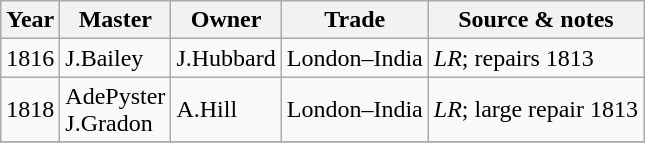<table class=" wikitable">
<tr>
<th>Year</th>
<th>Master</th>
<th>Owner</th>
<th>Trade</th>
<th>Source & notes</th>
</tr>
<tr>
<td>1816</td>
<td>J.Bailey</td>
<td>J.Hubbard</td>
<td>London–India</td>
<td><em>LR</em>; repairs 1813</td>
</tr>
<tr>
<td>1818</td>
<td>AdePyster<br>J.Gradon</td>
<td>A.Hill</td>
<td>London–India</td>
<td><em>LR</em>; large repair 1813</td>
</tr>
<tr>
</tr>
</table>
